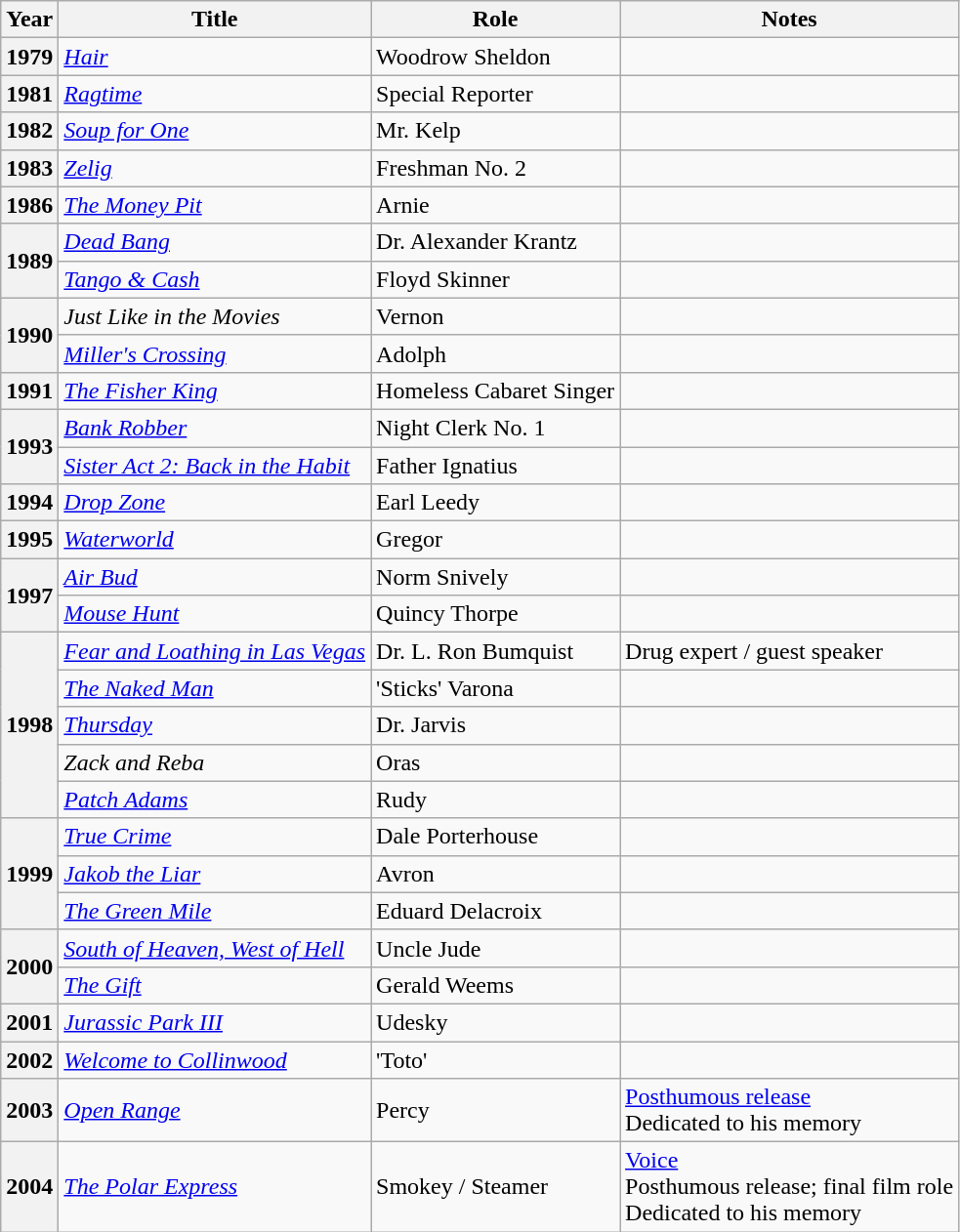<table class="wikitable unsortable">
<tr>
<th>Year</th>
<th>Title</th>
<th>Role</th>
<th>Notes</th>
</tr>
<tr>
<th>1979</th>
<td><em><a href='#'>Hair</a></em></td>
<td>Woodrow Sheldon</td>
<td></td>
</tr>
<tr>
<th>1981</th>
<td><em><a href='#'>Ragtime</a></em></td>
<td>Special Reporter</td>
<td></td>
</tr>
<tr>
<th>1982</th>
<td><em><a href='#'>Soup for One</a></em></td>
<td>Mr. Kelp</td>
<td></td>
</tr>
<tr>
<th>1983</th>
<td><em><a href='#'>Zelig</a></em></td>
<td>Freshman No. 2</td>
<td></td>
</tr>
<tr>
<th>1986</th>
<td><em><a href='#'>The Money Pit</a></em></td>
<td>Arnie</td>
<td></td>
</tr>
<tr>
<th rowspan=2>1989</th>
<td><em><a href='#'>Dead Bang</a></em></td>
<td>Dr. Alexander Krantz</td>
<td></td>
</tr>
<tr>
<td><em><a href='#'>Tango & Cash</a></em></td>
<td>Floyd Skinner</td>
<td></td>
</tr>
<tr>
<th rowspan=2>1990</th>
<td><em>Just Like in the Movies</em></td>
<td>Vernon</td>
<td></td>
</tr>
<tr>
<td><em><a href='#'>Miller's Crossing</a></em></td>
<td>Adolph</td>
<td></td>
</tr>
<tr>
<th>1991</th>
<td><em><a href='#'>The Fisher King</a></em></td>
<td>Homeless Cabaret Singer</td>
<td></td>
</tr>
<tr>
<th rowspan=2>1993</th>
<td><em><a href='#'>Bank Robber</a></em></td>
<td>Night Clerk No. 1</td>
<td></td>
</tr>
<tr>
<td><em><a href='#'>Sister Act 2: Back in the Habit</a></em></td>
<td>Father Ignatius</td>
<td></td>
</tr>
<tr>
<th>1994</th>
<td><em><a href='#'>Drop Zone</a></em></td>
<td>Earl Leedy</td>
<td></td>
</tr>
<tr>
<th>1995</th>
<td><em><a href='#'>Waterworld</a></em></td>
<td>Gregor</td>
<td></td>
</tr>
<tr>
<th rowspan=2>1997</th>
<td><em><a href='#'>Air Bud</a></em></td>
<td>Norm Snively</td>
<td></td>
</tr>
<tr>
<td><em><a href='#'>Mouse Hunt</a></em></td>
<td>Quincy Thorpe</td>
<td></td>
</tr>
<tr>
<th rowspan=5>1998</th>
<td><em><a href='#'>Fear and Loathing in Las Vegas</a></em></td>
<td>Dr. L. Ron Bumquist</td>
<td>Drug expert / guest speaker</td>
</tr>
<tr>
<td><em><a href='#'>The Naked Man</a></em></td>
<td>'Sticks' Varona</td>
<td></td>
</tr>
<tr>
<td><em><a href='#'>Thursday</a></em></td>
<td>Dr. Jarvis</td>
<td></td>
</tr>
<tr>
<td><em>Zack and Reba</em></td>
<td>Oras</td>
<td></td>
</tr>
<tr>
<td><em><a href='#'>Patch Adams</a></em></td>
<td>Rudy</td>
<td></td>
</tr>
<tr>
<th rowspan=3>1999</th>
<td><em><a href='#'>True Crime</a></em></td>
<td>Dale Porterhouse</td>
<td></td>
</tr>
<tr>
<td><em><a href='#'>Jakob the Liar</a></em></td>
<td>Avron</td>
<td></td>
</tr>
<tr>
<td><em><a href='#'>The Green Mile</a></em></td>
<td>Eduard Delacroix</td>
<td></td>
</tr>
<tr>
<th rowspan=2>2000</th>
<td><em><a href='#'>South of Heaven, West of Hell</a></em></td>
<td>Uncle Jude</td>
<td></td>
</tr>
<tr>
<td><em><a href='#'>The Gift</a></em></td>
<td>Gerald Weems</td>
<td></td>
</tr>
<tr>
<th>2001</th>
<td><em><a href='#'>Jurassic Park III</a></em></td>
<td>Udesky</td>
<td></td>
</tr>
<tr>
<th>2002</th>
<td><em><a href='#'>Welcome to Collinwood</a></em></td>
<td>'Toto'</td>
<td></td>
</tr>
<tr>
<th>2003</th>
<td><em><a href='#'>Open Range</a></em></td>
<td>Percy</td>
<td><a href='#'>Posthumous release</a><br>Dedicated to his memory</td>
</tr>
<tr>
<th>2004</th>
<td><em><a href='#'>The Polar Express</a></em></td>
<td>Smokey / Steamer</td>
<td><a href='#'>Voice</a><br>Posthumous release; final film role<br>Dedicated to his memory</td>
</tr>
</table>
